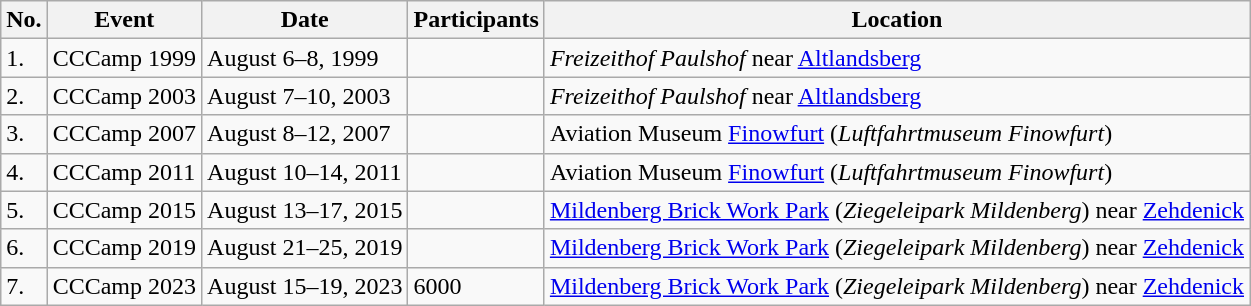<table class="wikitable">
<tr>
<th>No.</th>
<th>Event</th>
<th>Date</th>
<th>Participants</th>
<th>Location</th>
</tr>
<tr>
<td>1.</td>
<td>CCCamp 1999</td>
<td>August 6–8, 1999</td>
<td></td>
<td><em>Freizeithof Paulshof</em> near <a href='#'>Altlandsberg</a></td>
</tr>
<tr>
<td>2.</td>
<td>CCCamp 2003</td>
<td>August 7–10, 2003</td>
<td></td>
<td><em>Freizeithof Paulshof</em> near <a href='#'>Altlandsberg</a></td>
</tr>
<tr>
<td>3.</td>
<td>CCCamp 2007</td>
<td>August 8–12, 2007</td>
<td></td>
<td>Aviation Museum <a href='#'>Finowfurt</a> (<em>Luftfahrtmuseum Finowfurt</em>)</td>
</tr>
<tr>
<td>4.</td>
<td>CCCamp 2011</td>
<td>August 10–14, 2011</td>
<td></td>
<td>Aviation Museum <a href='#'>Finowfurt</a> (<em>Luftfahrtmuseum Finowfurt</em>)</td>
</tr>
<tr>
<td>5.</td>
<td>CCCamp 2015</td>
<td>August 13–17, 2015</td>
<td></td>
<td><a href='#'>Mildenberg Brick Work Park</a> (<em>Ziegeleipark Mildenberg</em>) near <a href='#'>Zehdenick</a></td>
</tr>
<tr>
<td>6.</td>
<td>CCCamp 2019</td>
<td>August 21–25, 2019</td>
<td></td>
<td><a href='#'>Mildenberg Brick Work Park</a> (<em>Ziegeleipark Mildenberg</em>) near <a href='#'>Zehdenick</a></td>
</tr>
<tr>
<td>7.</td>
<td>CCCamp 2023</td>
<td>August 15–19, 2023</td>
<td>6000</td>
<td><a href='#'>Mildenberg Brick Work Park</a> (<em>Ziegeleipark Mildenberg</em>) near <a href='#'>Zehdenick</a></td>
</tr>
</table>
